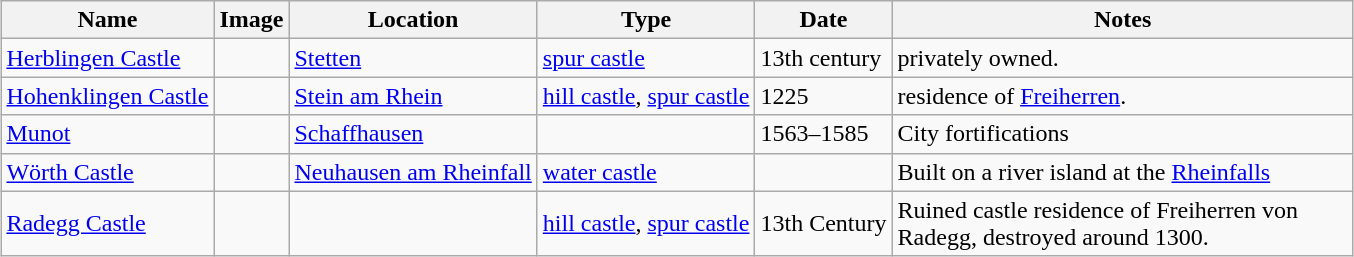<table class="wikitable sortable" style="text-align:left; margin-left: auto; margin-right: auto; border: none; width:500">
<tr>
<th>Name</th>
<th class="unsortable">Image</th>
<th>Location</th>
<th>Type</th>
<th>Date</th>
<th class="unsortable" style="width: 300px;">Notes</th>
</tr>
<tr>
<td><a href='#'>Herblingen Castle</a></td>
<td></td>
<td><a href='#'>Stetten</a><br></td>
<td><a href='#'>spur castle</a></td>
<td data-sort-value=1250>13th century</td>
<td>privately owned.</td>
</tr>
<tr>
<td><a href='#'>Hohenklingen Castle</a></td>
<td></td>
<td><a href='#'>Stein am Rhein</a><br></td>
<td><a href='#'>hill castle</a>, <a href='#'>spur castle</a></td>
<td>1225</td>
<td>residence of <a href='#'>Freiherren</a>.</td>
</tr>
<tr>
<td><a href='#'>Munot</a></td>
<td></td>
<td><a href='#'>Schaffhausen</a><br></td>
<td></td>
<td>1563–1585</td>
<td>City fortifications</td>
</tr>
<tr>
<td><a href='#'>Wörth Castle</a></td>
<td></td>
<td><a href='#'>Neuhausen am Rheinfall</a><br></td>
<td><a href='#'>water castle</a></td>
<td></td>
<td>Built on a river island at the <a href='#'>Rheinfalls</a></td>
</tr>
<tr>
<td><a href='#'>Radegg Castle</a></td>
<td></td>
<td><br></td>
<td><a href='#'>hill castle</a>, <a href='#'>spur castle</a></td>
<td>13th Century</td>
<td>Ruined castle residence of Freiherren von Radegg, destroyed around 1300.</td>
</tr>
<tr>
</tr>
</table>
